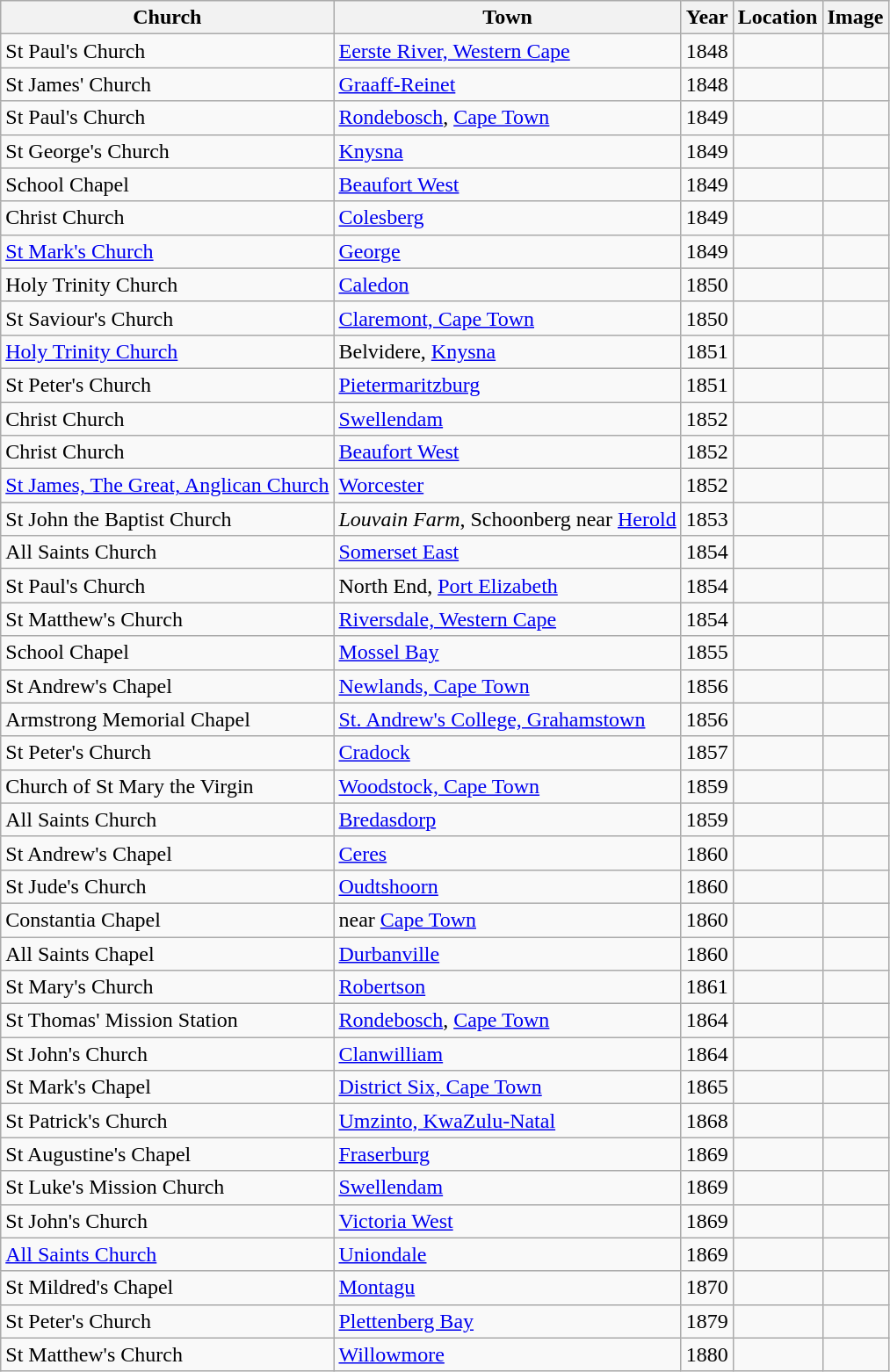<table class="wikitable sortable">
<tr>
<th>Church</th>
<th>Town</th>
<th>Year</th>
<th>Location</th>
<th>Image</th>
</tr>
<tr>
<td>St Paul's Church</td>
<td><a href='#'>Eerste River, Western Cape</a></td>
<td>1848</td>
<td></td>
<td></td>
</tr>
<tr>
<td>St James' Church</td>
<td><a href='#'>Graaff-Reinet</a></td>
<td>1848</td>
<td></td>
<td></td>
</tr>
<tr>
<td>St Paul's Church</td>
<td><a href='#'>Rondebosch</a>, <a href='#'>Cape Town</a></td>
<td>1849</td>
<td></td>
<td></td>
</tr>
<tr>
<td>St George's Church</td>
<td><a href='#'>Knysna</a></td>
<td>1849</td>
<td></td>
<td></td>
</tr>
<tr>
<td>School Chapel</td>
<td><a href='#'>Beaufort West</a></td>
<td>1849</td>
<td></td>
<td></td>
</tr>
<tr>
<td>Christ Church</td>
<td><a href='#'>Colesberg</a></td>
<td>1849</td>
<td></td>
<td></td>
</tr>
<tr>
<td><a href='#'>St Mark's Church</a></td>
<td><a href='#'>George</a></td>
<td>1849</td>
<td></td>
<td></td>
</tr>
<tr>
<td>Holy Trinity Church</td>
<td><a href='#'>Caledon</a></td>
<td>1850</td>
<td></td>
<td></td>
</tr>
<tr>
<td>St Saviour's Church</td>
<td><a href='#'>Claremont, Cape Town</a></td>
<td>1850</td>
<td></td>
<td></td>
</tr>
<tr>
<td><a href='#'>Holy Trinity Church</a></td>
<td>Belvidere, <a href='#'>Knysna</a></td>
<td>1851</td>
<td></td>
<td></td>
</tr>
<tr>
<td>St Peter's Church</td>
<td><a href='#'>Pietermaritzburg</a></td>
<td>1851</td>
<td></td>
<td></td>
</tr>
<tr>
<td>Christ Church</td>
<td><a href='#'>Swellendam</a></td>
<td>1852</td>
<td></td>
<td></td>
</tr>
<tr>
<td>Christ Church</td>
<td><a href='#'>Beaufort West</a></td>
<td>1852</td>
<td></td>
<td></td>
</tr>
<tr>
<td><a href='#'>St James, The Great, Anglican Church</a></td>
<td><a href='#'>Worcester</a></td>
<td>1852</td>
<td></td>
<td></td>
</tr>
<tr>
<td>St John the Baptist Church</td>
<td><em>Louvain Farm</em>, Schoonberg near <a href='#'>Herold</a></td>
<td>1853</td>
<td></td>
<td></td>
</tr>
<tr>
<td>All Saints Church</td>
<td><a href='#'>Somerset East</a></td>
<td>1854</td>
<td></td>
<td></td>
</tr>
<tr>
<td>St Paul's Church</td>
<td>North End, <a href='#'>Port Elizabeth</a></td>
<td>1854</td>
<td></td>
<td></td>
</tr>
<tr>
<td>St Matthew's Church</td>
<td><a href='#'>Riversdale, Western Cape</a></td>
<td>1854</td>
<td></td>
<td></td>
</tr>
<tr>
<td>School Chapel</td>
<td><a href='#'>Mossel Bay</a></td>
<td>1855</td>
<td></td>
<td></td>
</tr>
<tr>
<td>St Andrew's Chapel</td>
<td><a href='#'>Newlands, Cape Town</a></td>
<td>1856</td>
<td></td>
<td></td>
</tr>
<tr>
<td>Armstrong Memorial Chapel</td>
<td><a href='#'>St. Andrew's College, Grahamstown</a></td>
<td>1856</td>
<td></td>
<td></td>
</tr>
<tr>
<td>St Peter's Church</td>
<td><a href='#'>Cradock</a></td>
<td>1857</td>
<td></td>
<td></td>
</tr>
<tr>
<td>Church of St Mary the Virgin</td>
<td><a href='#'>Woodstock, Cape Town</a></td>
<td>1859</td>
<td></td>
<td></td>
</tr>
<tr>
<td>All Saints Church</td>
<td><a href='#'>Bredasdorp</a></td>
<td>1859</td>
<td></td>
<td></td>
</tr>
<tr>
<td>St Andrew's Chapel</td>
<td><a href='#'>Ceres</a></td>
<td>1860</td>
<td></td>
<td></td>
</tr>
<tr>
<td>St Jude's Church</td>
<td><a href='#'>Oudtshoorn</a></td>
<td>1860</td>
<td></td>
<td></td>
</tr>
<tr>
<td>Constantia Chapel</td>
<td>near <a href='#'>Cape Town</a></td>
<td>1860</td>
<td></td>
<td></td>
</tr>
<tr>
<td>All Saints Chapel</td>
<td><a href='#'>Durbanville</a></td>
<td>1860</td>
<td></td>
<td></td>
</tr>
<tr>
<td>St Mary's Church</td>
<td><a href='#'>Robertson</a></td>
<td>1861</td>
<td></td>
<td></td>
</tr>
<tr>
<td>St Thomas' Mission Station</td>
<td><a href='#'>Rondebosch</a>, <a href='#'>Cape Town</a></td>
<td>1864</td>
<td></td>
<td></td>
</tr>
<tr>
<td>St John's Church</td>
<td><a href='#'>Clanwilliam</a></td>
<td>1864</td>
<td></td>
<td></td>
</tr>
<tr>
<td>St Mark's Chapel</td>
<td><a href='#'>District Six, Cape Town</a></td>
<td>1865</td>
<td></td>
<td></td>
</tr>
<tr>
<td>St Patrick's Church</td>
<td><a href='#'>Umzinto, KwaZulu-Natal</a></td>
<td>1868</td>
<td></td>
<td></td>
</tr>
<tr>
<td>St Augustine's Chapel</td>
<td><a href='#'>Fraserburg</a></td>
<td>1869</td>
<td></td>
<td></td>
</tr>
<tr>
<td>St Luke's Mission Church</td>
<td><a href='#'>Swellendam</a></td>
<td>1869</td>
<td></td>
<td></td>
</tr>
<tr>
<td>St John's Church</td>
<td><a href='#'>Victoria West</a></td>
<td>1869</td>
<td></td>
<td></td>
</tr>
<tr>
<td><a href='#'>All Saints Church</a></td>
<td><a href='#'>Uniondale</a></td>
<td>1869</td>
<td></td>
<td></td>
</tr>
<tr>
<td>St Mildred's Chapel</td>
<td><a href='#'>Montagu</a></td>
<td>1870</td>
<td></td>
<td></td>
</tr>
<tr>
<td>St Peter's Church</td>
<td><a href='#'>Plettenberg Bay</a></td>
<td>1879</td>
<td></td>
<td></td>
</tr>
<tr>
<td>St Matthew's Church</td>
<td><a href='#'>Willowmore</a></td>
<td>1880</td>
<td></td>
<td></td>
</tr>
</table>
